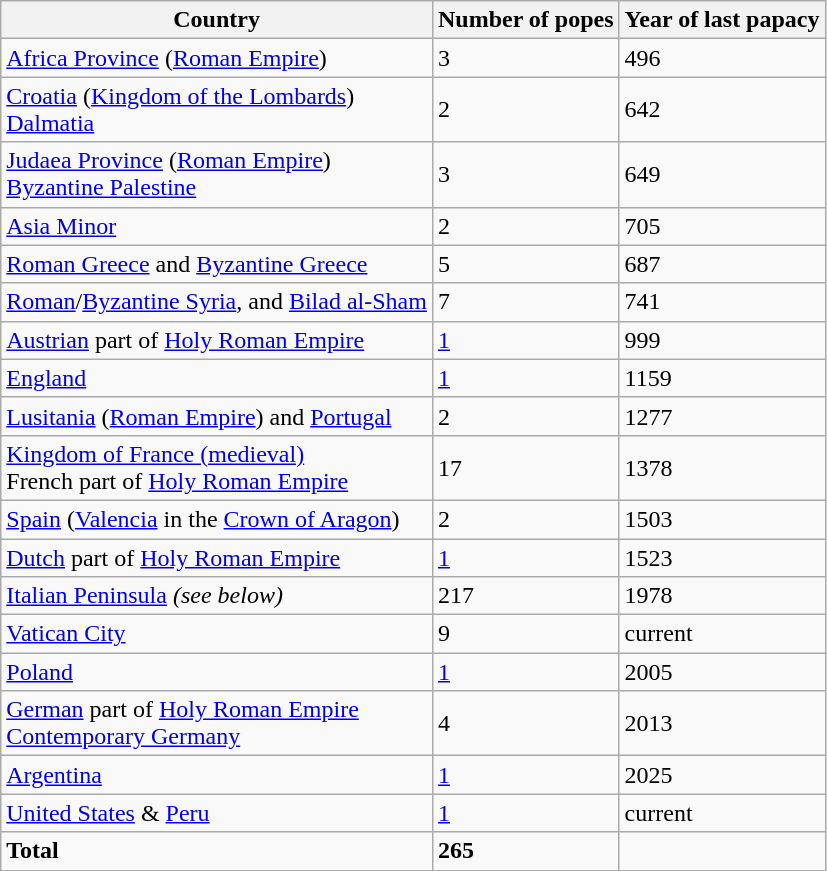<table class="sortable wikitable">
<tr>
<th>Country</th>
<th>Number of popes</th>
<th>Year of last papacy</th>
</tr>
<tr>
<td><a href='#'>Africa Province</a> (<a href='#'>Roman Empire</a>)</td>
<td>3</td>
<td>496</td>
</tr>
<tr>
<td><a href='#'>Croatia</a> (<a href='#'>Kingdom of the Lombards</a>)<br><a href='#'>Dalmatia</a></td>
<td>2</td>
<td>642</td>
</tr>
<tr>
<td><a href='#'>Judaea Province</a> (<a href='#'>Roman Empire</a>)<br><a href='#'>Byzantine Palestine</a></td>
<td>3</td>
<td>649</td>
</tr>
<tr>
<td><a href='#'>Asia Minor</a></td>
<td>2</td>
<td>705</td>
</tr>
<tr>
<td><a href='#'>Roman Greece</a> and <a href='#'>Byzantine Greece</a></td>
<td>5</td>
<td>687</td>
</tr>
<tr>
<td><a href='#'>Roman</a>/<a href='#'>Byzantine Syria</a>, and <a href='#'>Bilad al-Sham</a></td>
<td>7</td>
<td>741</td>
</tr>
<tr>
<td><a href='#'>Austrian</a> part of <a href='#'>Holy Roman Empire</a></td>
<td><a href='#'>1</a></td>
<td>999</td>
</tr>
<tr>
<td><a href='#'>England</a></td>
<td><a href='#'>1</a></td>
<td>1159</td>
</tr>
<tr>
<td><a href='#'>Lusitania</a> (<a href='#'>Roman Empire</a>) and <a href='#'>Portugal</a></td>
<td>2</td>
<td>1277</td>
</tr>
<tr>
<td><a href='#'>Kingdom of France (medieval)</a><br>French part of <a href='#'>Holy Roman Empire</a></td>
<td>17</td>
<td>1378</td>
</tr>
<tr>
<td><a href='#'>Spain</a> (<a href='#'>Valencia</a> in the <a href='#'>Crown of Aragon</a>)</td>
<td>2</td>
<td>1503</td>
</tr>
<tr>
<td><a href='#'>Dutch</a> part of <a href='#'>Holy Roman Empire</a></td>
<td><a href='#'>1</a></td>
<td>1523</td>
</tr>
<tr>
<td><a href='#'>Italian Peninsula</a> <em>(see below)</em></td>
<td>217</td>
<td>1978</td>
</tr>
<tr>
<td><a href='#'>Vatican City</a></td>
<td>9</td>
<td>current</td>
</tr>
<tr>
<td><a href='#'>Poland</a></td>
<td><a href='#'>1</a></td>
<td>2005</td>
</tr>
<tr>
<td><a href='#'>German</a> part of <a href='#'>Holy Roman Empire</a><br><a href='#'>Contemporary Germany</a></td>
<td>4</td>
<td>2013</td>
</tr>
<tr>
<td><a href='#'>Argentina</a></td>
<td><a href='#'>1</a></td>
<td>2025</td>
</tr>
<tr>
<td><a href='#'>United States</a> & <a href='#'>Peru</a></td>
<td><a href='#'>1</a></td>
<td>current</td>
</tr>
<tr>
<td><strong>Total</strong></td>
<td><strong>265</strong></td>
<td></td>
</tr>
</table>
